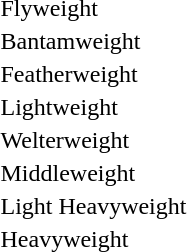<table>
<tr>
<td>Flyweight<br></td>
<td></td>
<td></td>
<td></td>
</tr>
<tr>
<td>Bantamweight<br> </td>
<td></td>
<td></td>
<td></td>
</tr>
<tr>
<td>Featherweight<br> </td>
<td></td>
<td></td>
<td></td>
</tr>
<tr>
<td>Lightweight<br> </td>
<td></td>
<td></td>
<td></td>
</tr>
<tr>
<td>Welterweight<br></td>
<td></td>
<td></td>
<td></td>
</tr>
<tr>
<td>Middleweight<br> </td>
<td></td>
<td></td>
<td></td>
</tr>
<tr>
<td>Light Heavyweight<br></td>
<td></td>
<td></td>
<td></td>
</tr>
<tr>
<td>Heavyweight<br></td>
<td></td>
<td></td>
<td></td>
</tr>
</table>
